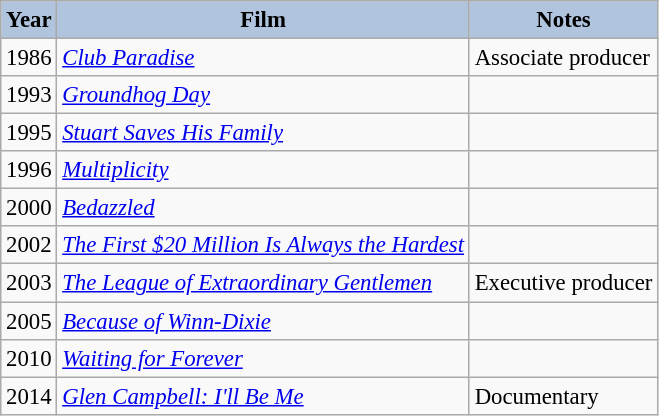<table class="wikitable" style="font-size:95%;">
<tr>
<th style="background:#B0C4DE;">Year</th>
<th style="background:#B0C4DE;">Film</th>
<th style="background:#B0C4DE;">Notes</th>
</tr>
<tr>
<td>1986</td>
<td><em><a href='#'>Club Paradise</a></em></td>
<td>Associate producer</td>
</tr>
<tr>
<td>1993</td>
<td><em><a href='#'>Groundhog Day</a></em></td>
<td></td>
</tr>
<tr>
<td>1995</td>
<td><em><a href='#'>Stuart Saves His Family</a></em></td>
<td></td>
</tr>
<tr>
<td>1996</td>
<td><em><a href='#'>Multiplicity</a></em></td>
<td></td>
</tr>
<tr>
<td>2000</td>
<td><em><a href='#'>Bedazzled</a></em></td>
<td></td>
</tr>
<tr>
<td>2002</td>
<td><em><a href='#'>The First $20 Million Is Always the Hardest</a></em></td>
<td></td>
</tr>
<tr>
<td>2003</td>
<td><em><a href='#'>The League of Extraordinary Gentlemen</a></em></td>
<td>Executive producer</td>
</tr>
<tr>
<td>2005</td>
<td><em><a href='#'>Because of Winn-Dixie</a></em></td>
<td></td>
</tr>
<tr>
<td>2010</td>
<td><em><a href='#'>Waiting for Forever</a></em></td>
<td></td>
</tr>
<tr>
<td>2014</td>
<td><em><a href='#'>Glen Campbell: I'll Be Me</a></em></td>
<td>Documentary</td>
</tr>
</table>
